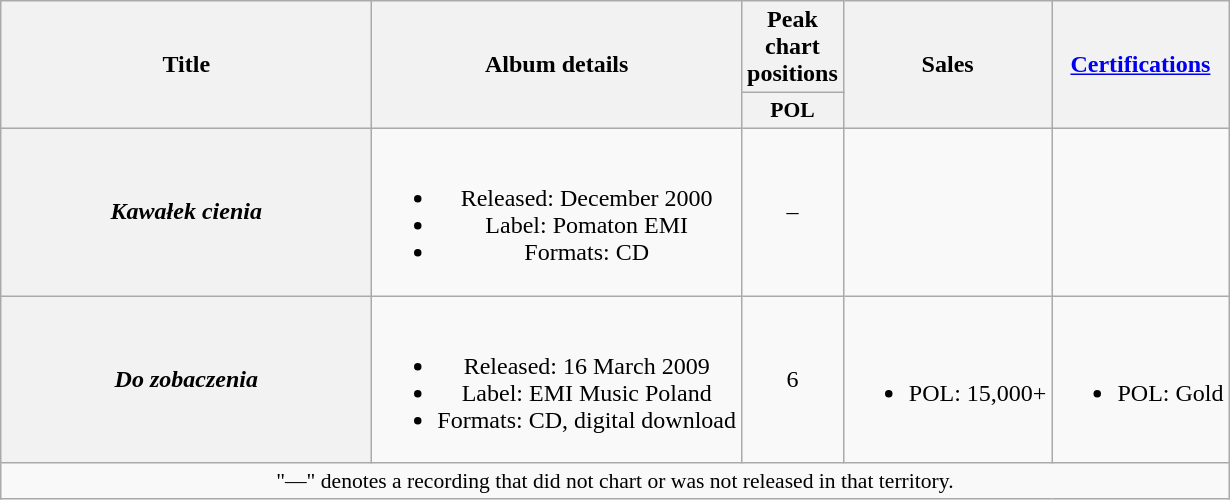<table class="wikitable plainrowheaders" style="text-align:center;">
<tr>
<th scope="col" rowspan="2" style="width:15em;">Title</th>
<th scope="col" rowspan="2">Album details</th>
<th scope="col" colspan="1">Peak chart positions</th>
<th scope="col" rowspan="2">Sales</th>
<th scope="col" rowspan="2"><a href='#'>Certifications</a></th>
</tr>
<tr>
<th scope="col" style="width:3em;font-size:90%;">POL<br></th>
</tr>
<tr>
<th scope="row"><em>Kawałek cienia</em></th>
<td><br><ul><li>Released: December 2000</li><li>Label: Pomaton EMI</li><li>Formats: CD</li></ul></td>
<td>–</td>
<td></td>
<td></td>
</tr>
<tr>
<th scope="row"><em>Do zobaczenia</em></th>
<td><br><ul><li>Released: 16 March 2009</li><li>Label: EMI Music Poland</li><li>Formats: CD, digital download</li></ul></td>
<td>6</td>
<td><br><ul><li>POL: 15,000+</li></ul></td>
<td><br><ul><li>POL: Gold</li></ul></td>
</tr>
<tr>
<td colspan="20" style="font-size:90%">"—" denotes a recording that did not chart or was not released in that territory.</td>
</tr>
</table>
